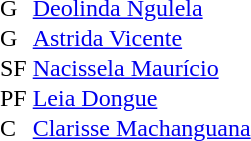<table border="0" cellpadding="0">
<tr>
<td>G</td>
<td></td>
<td><a href='#'>Deolinda Ngulela</a></td>
</tr>
<tr>
<td>G</td>
<td></td>
<td><a href='#'>Astrida Vicente</a></td>
</tr>
<tr>
<td>SF</td>
<td></td>
<td><a href='#'>Nacissela Maurício</a></td>
</tr>
<tr>
<td>PF</td>
<td></td>
<td><a href='#'>Leia Dongue</a></td>
</tr>
<tr>
<td>C</td>
<td></td>
<td><a href='#'>Clarisse Machanguana</a></td>
</tr>
</table>
